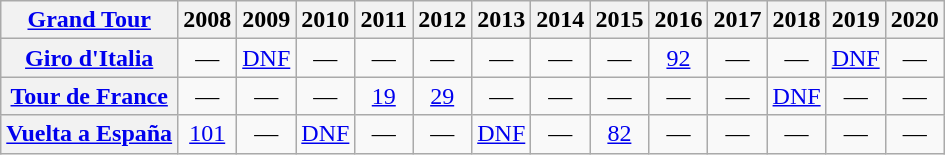<table class="wikitable plainrowheaders">
<tr>
<th scope="col"><a href='#'>Grand Tour</a></th>
<th>2008</th>
<th scope="col">2009</th>
<th scope="col">2010</th>
<th scope="col">2011</th>
<th scope="col">2012</th>
<th scope="col">2013</th>
<th scope="col">2014</th>
<th scope="col">2015</th>
<th scope="col">2016</th>
<th scope="col">2017</th>
<th scope="col">2018</th>
<th scope="col">2019</th>
<th scope="col">2020</th>
</tr>
<tr style="text-align:center;">
<th scope="row"> <a href='#'>Giro d'Italia</a></th>
<td>—</td>
<td><a href='#'>DNF</a></td>
<td>—</td>
<td>—</td>
<td>—</td>
<td>—</td>
<td>—</td>
<td>—</td>
<td><a href='#'>92</a></td>
<td>—</td>
<td>—</td>
<td><a href='#'>DNF</a></td>
<td>—</td>
</tr>
<tr style="text-align:center;">
<th scope="row"> <a href='#'>Tour de France</a></th>
<td>—</td>
<td>—</td>
<td>—</td>
<td><a href='#'>19</a></td>
<td><a href='#'>29</a></td>
<td>—</td>
<td>—</td>
<td>—</td>
<td>—</td>
<td>—</td>
<td><a href='#'>DNF</a></td>
<td>—</td>
<td>—</td>
</tr>
<tr style="text-align:center;">
<th scope="row"> <a href='#'>Vuelta a España</a></th>
<td><a href='#'>101</a></td>
<td>—</td>
<td><a href='#'>DNF</a></td>
<td>—</td>
<td>—</td>
<td><a href='#'>DNF</a></td>
<td>—</td>
<td><a href='#'>82</a></td>
<td>—</td>
<td>—</td>
<td>—</td>
<td>—</td>
<td>—</td>
</tr>
</table>
